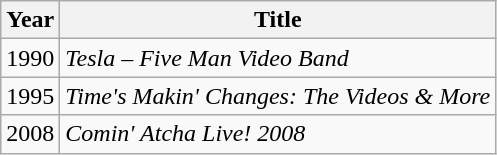<table class="wikitable">
<tr>
<th>Year</th>
<th>Title</th>
</tr>
<tr>
<td>1990</td>
<td><em>Tesla – Five Man Video Band</em></td>
</tr>
<tr>
<td>1995</td>
<td><em>Time's Makin' Changes: The Videos & More</em></td>
</tr>
<tr>
<td>2008</td>
<td><em>Comin' Atcha Live! 2008</em></td>
</tr>
</table>
